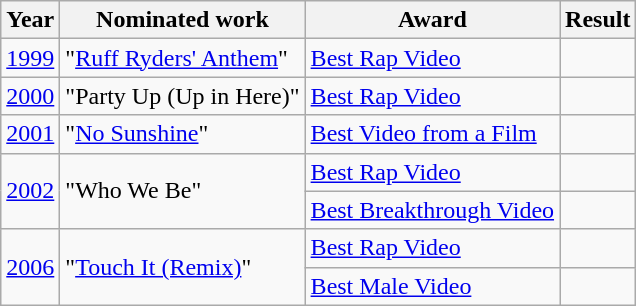<table class="wikitable">
<tr>
<th>Year</th>
<th>Nominated work</th>
<th>Award</th>
<th>Result</th>
</tr>
<tr>
<td align=center><a href='#'>1999</a></td>
<td>"<a href='#'>Ruff Ryders' Anthem</a>"</td>
<td><a href='#'>Best Rap Video</a></td>
<td></td>
</tr>
<tr>
<td align=center><a href='#'>2000</a></td>
<td>"Party Up (Up in Here)"</td>
<td><a href='#'>Best Rap Video</a></td>
<td></td>
</tr>
<tr>
<td align=center><a href='#'>2001</a></td>
<td>"<a href='#'>No Sunshine</a>"</td>
<td><a href='#'>Best Video from a Film</a></td>
<td></td>
</tr>
<tr>
<td align=center rowspan="2"><a href='#'>2002</a></td>
<td rowspan="2">"Who We Be"</td>
<td><a href='#'>Best Rap Video</a></td>
<td></td>
</tr>
<tr>
<td><a href='#'>Best Breakthrough Video</a></td>
<td></td>
</tr>
<tr>
<td align=center rowspan="2"><a href='#'>2006</a></td>
<td rowspan="2">"<a href='#'>Touch It (Remix)</a>"</td>
<td><a href='#'>Best Rap Video</a></td>
<td></td>
</tr>
<tr>
<td><a href='#'>Best Male Video</a></td>
<td></td>
</tr>
</table>
